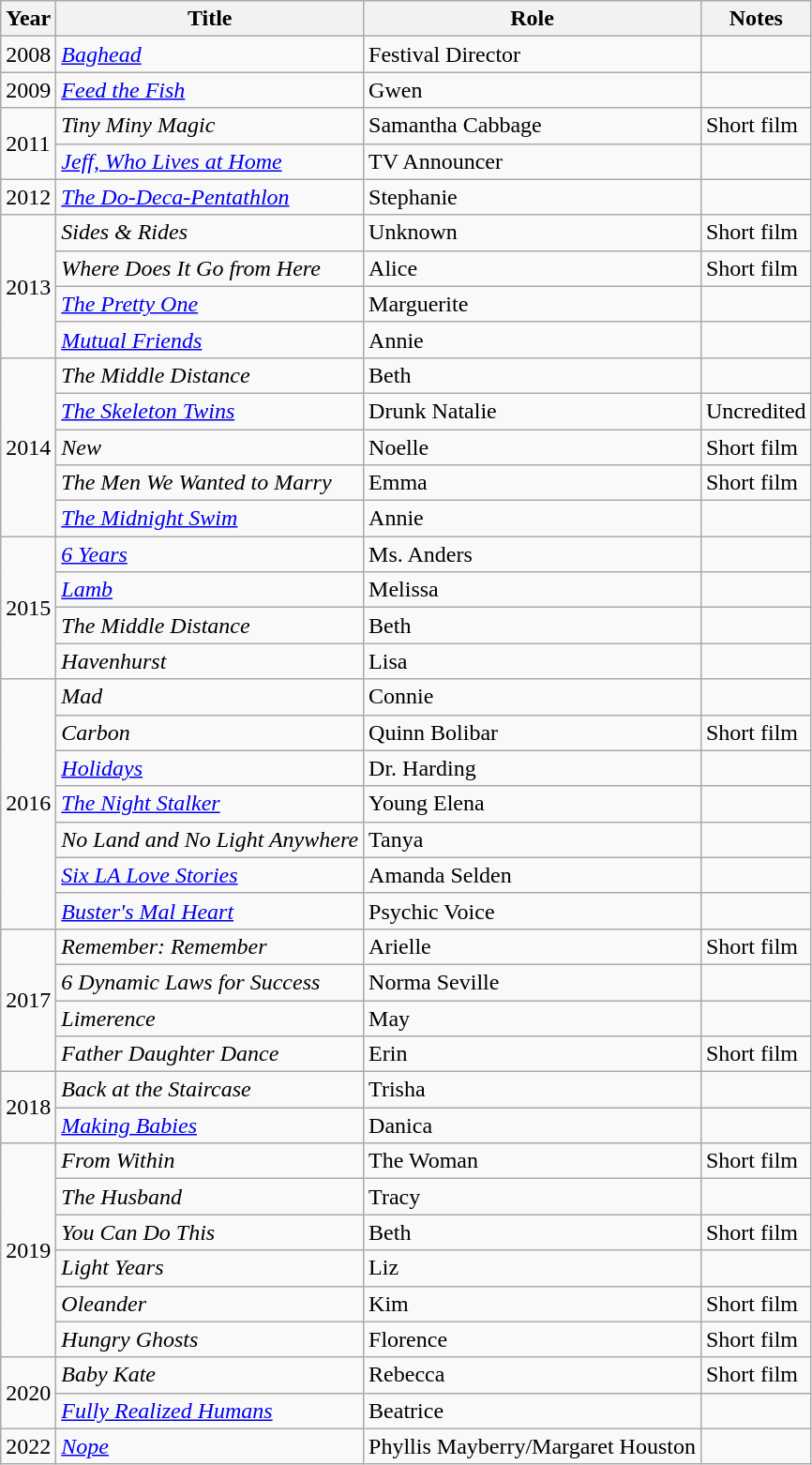<table class="wikitable sortable">
<tr>
<th>Year</th>
<th>Title</th>
<th>Role</th>
<th>Notes</th>
</tr>
<tr>
<td>2008</td>
<td><em><a href='#'>Baghead</a></em></td>
<td>Festival Director</td>
<td></td>
</tr>
<tr>
<td>2009</td>
<td><em><a href='#'>Feed the Fish</a></em></td>
<td>Gwen</td>
<td></td>
</tr>
<tr>
<td rowspan=2>2011</td>
<td><em>Tiny Miny Magic</em></td>
<td>Samantha Cabbage</td>
<td>Short film</td>
</tr>
<tr>
<td><em><a href='#'>Jeff, Who Lives at Home</a></em></td>
<td>TV Announcer</td>
<td></td>
</tr>
<tr>
<td>2012</td>
<td><em><a href='#'>The Do-Deca-Pentathlon</a></em></td>
<td>Stephanie</td>
<td></td>
</tr>
<tr>
<td rowspan=4>2013</td>
<td><em>Sides & Rides</em></td>
<td>Unknown</td>
<td>Short film</td>
</tr>
<tr>
<td><em>Where Does It Go from Here</em></td>
<td>Alice</td>
<td>Short film</td>
</tr>
<tr>
<td><em><a href='#'>The Pretty One</a></em></td>
<td>Marguerite</td>
<td></td>
</tr>
<tr>
<td><em><a href='#'>Mutual Friends</a></em></td>
<td>Annie</td>
<td></td>
</tr>
<tr>
<td rowspan=5>2014</td>
<td><em>The Middle Distance</em></td>
<td>Beth</td>
<td></td>
</tr>
<tr>
<td><em><a href='#'>The Skeleton Twins</a></em></td>
<td>Drunk Natalie</td>
<td>Uncredited</td>
</tr>
<tr>
<td><em>New</em></td>
<td>Noelle</td>
<td>Short film</td>
</tr>
<tr>
<td><em>The Men We Wanted to Marry</em></td>
<td>Emma</td>
<td>Short film</td>
</tr>
<tr>
<td><em><a href='#'>The Midnight Swim</a></em></td>
<td>Annie</td>
<td></td>
</tr>
<tr>
<td rowspan=4>2015</td>
<td><em><a href='#'>6 Years</a></em></td>
<td>Ms. Anders</td>
<td></td>
</tr>
<tr>
<td><em><a href='#'>Lamb</a></em></td>
<td>Melissa</td>
<td></td>
</tr>
<tr>
<td><em>The Middle Distance</em></td>
<td>Beth</td>
<td></td>
</tr>
<tr>
<td><em>Havenhurst</em></td>
<td>Lisa</td>
<td></td>
</tr>
<tr>
<td rowspan=7>2016</td>
<td><em>Mad</em></td>
<td>Connie</td>
<td></td>
</tr>
<tr>
<td><em>Carbon</em></td>
<td>Quinn Bolibar</td>
<td>Short film</td>
</tr>
<tr>
<td><em><a href='#'>Holidays</a></em></td>
<td>Dr. Harding</td>
<td></td>
</tr>
<tr>
<td><em><a href='#'>The Night Stalker</a></em></td>
<td>Young Elena</td>
<td></td>
</tr>
<tr>
<td><em>No Land and No Light Anywhere</em></td>
<td>Tanya</td>
<td></td>
</tr>
<tr>
<td><em><a href='#'>Six LA Love Stories</a></em></td>
<td>Amanda Selden</td>
<td></td>
</tr>
<tr>
<td><em><a href='#'>Buster's Mal Heart</a></em></td>
<td>Psychic Voice</td>
<td></td>
</tr>
<tr>
<td rowspan=4>2017</td>
<td><em>Remember: Remember</em></td>
<td>Arielle</td>
<td>Short film</td>
</tr>
<tr>
<td><em>6 Dynamic Laws for Success</em></td>
<td>Norma Seville</td>
<td></td>
</tr>
<tr>
<td><em>Limerence</em></td>
<td>May</td>
<td></td>
</tr>
<tr>
<td><em>Father Daughter Dance</em></td>
<td>Erin</td>
<td>Short film</td>
</tr>
<tr>
<td rowspan=2>2018</td>
<td><em>Back at the Staircase</em></td>
<td>Trisha</td>
<td></td>
</tr>
<tr>
<td><em><a href='#'>Making Babies</a></em></td>
<td>Danica</td>
<td></td>
</tr>
<tr>
<td rowspan=6>2019</td>
<td><em>From Within</em></td>
<td>The Woman</td>
<td>Short film</td>
</tr>
<tr>
<td><em>The Husband</em></td>
<td>Tracy</td>
<td></td>
</tr>
<tr>
<td><em>You Can Do This</em></td>
<td>Beth</td>
<td>Short film</td>
</tr>
<tr>
<td><em>Light Years</em></td>
<td>Liz</td>
<td></td>
</tr>
<tr>
<td><em>Oleander</em></td>
<td>Kim</td>
<td>Short film</td>
</tr>
<tr>
<td><em>Hungry Ghosts</em></td>
<td>Florence</td>
<td>Short film</td>
</tr>
<tr>
<td rowspan=2>2020</td>
<td><em>Baby Kate</em></td>
<td>Rebecca</td>
<td>Short film</td>
</tr>
<tr>
<td><em><a href='#'>Fully Realized Humans</a></em></td>
<td>Beatrice</td>
<td></td>
</tr>
<tr>
<td>2022</td>
<td><em><a href='#'>Nope</a></em></td>
<td>Phyllis Mayberry/Margaret Houston</td>
<td></td>
</tr>
</table>
